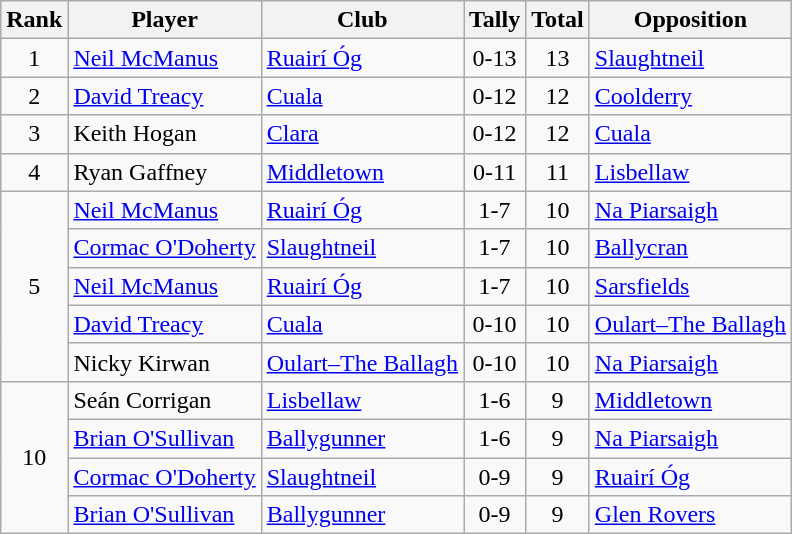<table class="wikitable">
<tr>
<th>Rank</th>
<th>Player</th>
<th>Club</th>
<th>Tally</th>
<th>Total</th>
<th>Opposition</th>
</tr>
<tr>
<td rowspan=1 align=center>1</td>
<td><a href='#'>Neil McManus</a></td>
<td><a href='#'>Ruairí Óg</a></td>
<td align=center>0-13</td>
<td align=center>13</td>
<td><a href='#'>Slaughtneil</a></td>
</tr>
<tr>
<td rowspan=1 align=center>2</td>
<td><a href='#'>David Treacy</a></td>
<td><a href='#'>Cuala</a></td>
<td align=center>0-12</td>
<td align=center>12</td>
<td><a href='#'>Coolderry</a></td>
</tr>
<tr>
<td rowspan=1 align=center>3</td>
<td>Keith Hogan</td>
<td><a href='#'>Clara</a></td>
<td align=center>0-12</td>
<td align=center>12</td>
<td><a href='#'>Cuala</a></td>
</tr>
<tr>
<td rowspan=1 align=center>4</td>
<td>Ryan Gaffney</td>
<td><a href='#'>Middletown</a></td>
<td align=center>0-11</td>
<td align=center>11</td>
<td><a href='#'>Lisbellaw</a></td>
</tr>
<tr>
<td rowspan=5 align=center>5</td>
<td><a href='#'>Neil McManus</a></td>
<td><a href='#'>Ruairí Óg</a></td>
<td align=center>1-7</td>
<td align=center>10</td>
<td><a href='#'>Na Piarsaigh</a></td>
</tr>
<tr>
<td><a href='#'>Cormac O'Doherty</a></td>
<td><a href='#'>Slaughtneil</a></td>
<td align=center>1-7</td>
<td align=center>10</td>
<td><a href='#'>Ballycran</a></td>
</tr>
<tr>
<td><a href='#'>Neil McManus</a></td>
<td><a href='#'>Ruairí Óg</a></td>
<td align=center>1-7</td>
<td align=center>10</td>
<td><a href='#'>Sarsfields</a></td>
</tr>
<tr>
<td><a href='#'>David Treacy</a></td>
<td><a href='#'>Cuala</a></td>
<td align=center>0-10</td>
<td align=center>10</td>
<td><a href='#'>Oulart–The Ballagh</a></td>
</tr>
<tr>
<td>Nicky Kirwan</td>
<td><a href='#'>Oulart–The Ballagh</a></td>
<td align=center>0-10</td>
<td align=center>10</td>
<td><a href='#'>Na Piarsaigh</a></td>
</tr>
<tr>
<td rowspan=4 align=center>10</td>
<td>Seán Corrigan</td>
<td><a href='#'>Lisbellaw</a></td>
<td align=center>1-6</td>
<td align=center>9</td>
<td><a href='#'>Middletown</a></td>
</tr>
<tr>
<td><a href='#'>Brian O'Sullivan</a></td>
<td><a href='#'>Ballygunner</a></td>
<td align=center>1-6</td>
<td align=center>9</td>
<td><a href='#'>Na Piarsaigh</a></td>
</tr>
<tr>
<td><a href='#'>Cormac O'Doherty</a></td>
<td><a href='#'>Slaughtneil</a></td>
<td align=center>0-9</td>
<td align=center>9</td>
<td><a href='#'>Ruairí Óg</a></td>
</tr>
<tr>
<td><a href='#'>Brian O'Sullivan</a></td>
<td><a href='#'>Ballygunner</a></td>
<td align=center>0-9</td>
<td align=center>9</td>
<td><a href='#'>Glen Rovers</a></td>
</tr>
</table>
